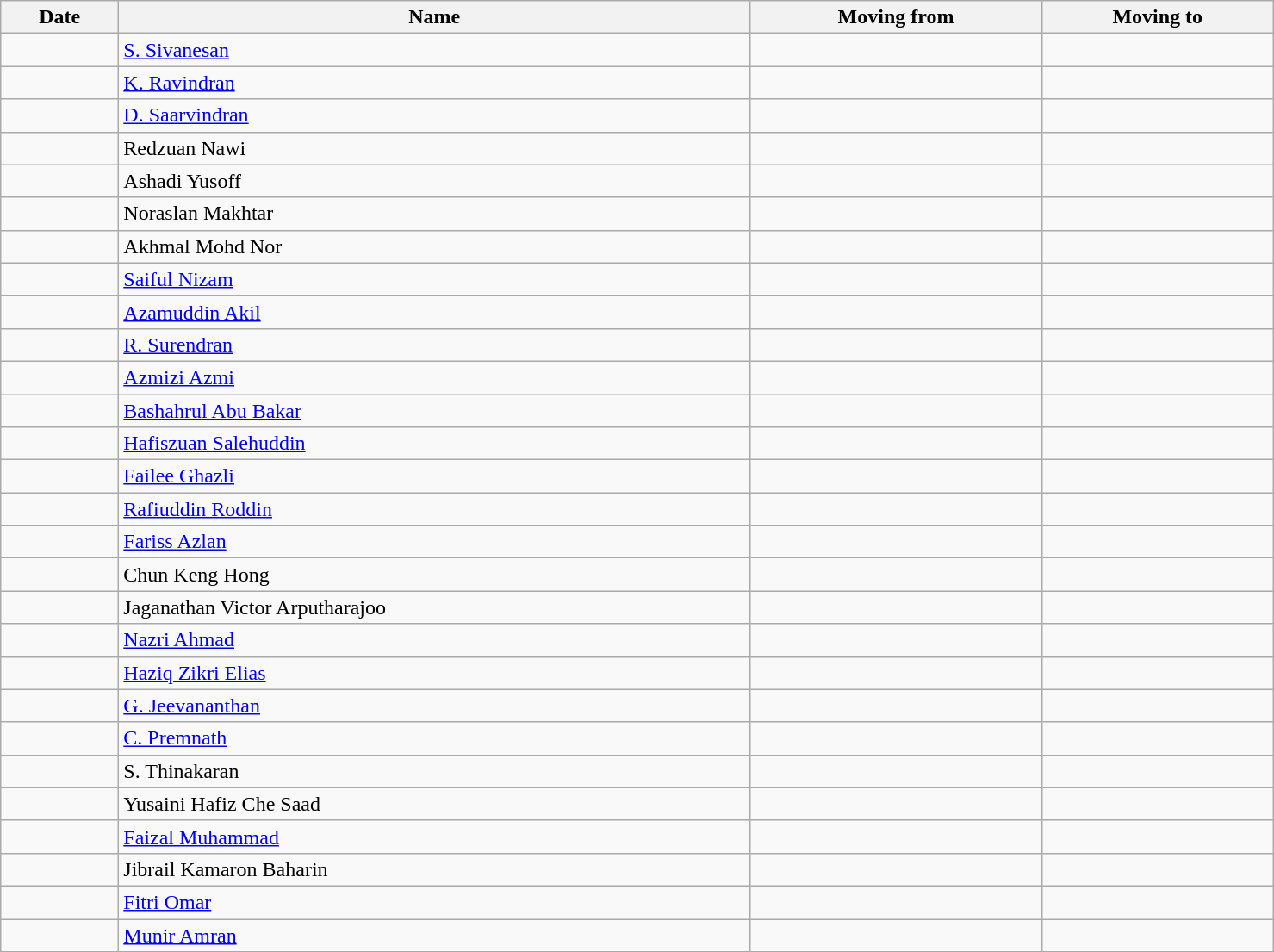<table class="wikitable sortable" style="width:78%; text-align:center; text-align:left;">
<tr>
<th>Date</th>
<th>Name</th>
<th>Moving from</th>
<th>Moving to</th>
</tr>
<tr>
<td></td>
<td> <a href='#'>S. Sivanesan</a></td>
<td></td>
<td></td>
</tr>
<tr>
<td></td>
<td> <a href='#'>K. Ravindran</a></td>
<td></td>
<td></td>
</tr>
<tr>
<td></td>
<td> <a href='#'>D. Saarvindran</a></td>
<td></td>
<td></td>
</tr>
<tr>
<td></td>
<td> Redzuan Nawi</td>
<td></td>
<td></td>
</tr>
<tr>
<td></td>
<td> Ashadi Yusoff</td>
<td></td>
<td></td>
</tr>
<tr>
<td></td>
<td> Noraslan Makhtar</td>
<td></td>
<td></td>
</tr>
<tr>
<td></td>
<td> Akhmal Mohd Nor</td>
<td></td>
<td></td>
</tr>
<tr>
<td></td>
<td> <a href='#'>Saiful Nizam</a></td>
<td></td>
<td></td>
</tr>
<tr>
<td></td>
<td> <a href='#'>Azamuddin Akil</a></td>
<td></td>
<td></td>
</tr>
<tr>
<td></td>
<td> <a href='#'>R. Surendran</a></td>
<td></td>
<td></td>
</tr>
<tr>
<td></td>
<td> <a href='#'>Azmizi Azmi</a></td>
<td></td>
<td></td>
</tr>
<tr>
<td></td>
<td> <a href='#'>Bashahrul Abu Bakar</a></td>
<td></td>
<td></td>
</tr>
<tr>
<td></td>
<td> <a href='#'>Hafiszuan Salehuddin</a></td>
<td></td>
<td></td>
</tr>
<tr>
<td></td>
<td> <a href='#'>Failee Ghazli</a></td>
<td></td>
<td></td>
</tr>
<tr>
<td></td>
<td> <a href='#'>Rafiuddin Roddin</a></td>
<td></td>
<td></td>
</tr>
<tr>
<td></td>
<td> <a href='#'>Fariss Azlan</a></td>
<td></td>
<td></td>
</tr>
<tr>
<td></td>
<td> Chun Keng Hong</td>
<td></td>
<td></td>
</tr>
<tr>
<td></td>
<td> Jaganathan Victor Arputharajoo</td>
<td></td>
<td></td>
</tr>
<tr>
<td></td>
<td> <a href='#'>Nazri Ahmad</a></td>
<td></td>
<td></td>
</tr>
<tr>
<td></td>
<td> <a href='#'>Haziq Zikri Elias</a></td>
<td></td>
<td></td>
</tr>
<tr>
<td></td>
<td> <a href='#'>G. Jeevananthan</a></td>
<td></td>
<td></td>
</tr>
<tr>
<td></td>
<td> <a href='#'>C. Premnath</a></td>
<td></td>
<td></td>
</tr>
<tr>
<td></td>
<td> S. Thinakaran</td>
<td></td>
<td></td>
</tr>
<tr>
<td></td>
<td> Yusaini Hafiz Che Saad</td>
<td></td>
<td></td>
</tr>
<tr>
<td></td>
<td> <a href='#'>Faizal Muhammad</a></td>
<td></td>
<td></td>
</tr>
<tr>
<td></td>
<td> Jibrail Kamaron Baharin</td>
<td></td>
<td></td>
</tr>
<tr>
<td></td>
<td> <a href='#'>Fitri Omar</a></td>
<td></td>
<td></td>
</tr>
<tr>
<td></td>
<td> <a href='#'>Munir Amran</a></td>
<td></td>
<td></td>
</tr>
</table>
